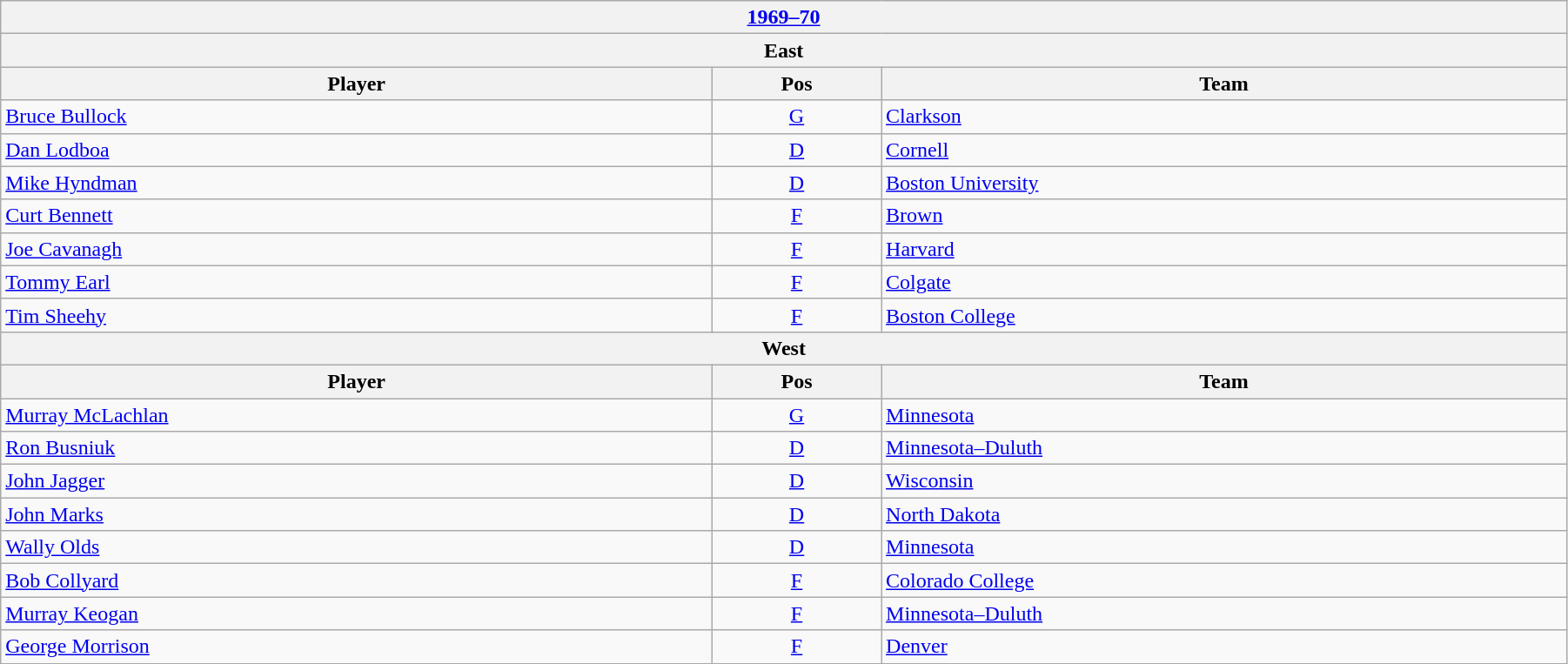<table class="wikitable" width=95%>
<tr>
<th colspan=3><a href='#'>1969–70</a></th>
</tr>
<tr>
<th colspan=3><strong>East</strong></th>
</tr>
<tr>
<th>Player</th>
<th>Pos</th>
<th>Team</th>
</tr>
<tr>
<td><a href='#'>Bruce Bullock</a></td>
<td style="text-align:center;"><a href='#'>G</a></td>
<td><a href='#'>Clarkson</a></td>
</tr>
<tr>
<td><a href='#'>Dan Lodboa</a></td>
<td style="text-align:center;"><a href='#'>D</a></td>
<td><a href='#'>Cornell</a></td>
</tr>
<tr>
<td><a href='#'>Mike Hyndman</a></td>
<td style="text-align:center;"><a href='#'>D</a></td>
<td><a href='#'>Boston University</a></td>
</tr>
<tr>
<td><a href='#'>Curt Bennett</a></td>
<td style="text-align:center;"><a href='#'>F</a></td>
<td><a href='#'>Brown</a></td>
</tr>
<tr>
<td><a href='#'>Joe Cavanagh</a></td>
<td style="text-align:center;"><a href='#'>F</a></td>
<td><a href='#'>Harvard</a></td>
</tr>
<tr>
<td><a href='#'>Tommy Earl</a></td>
<td style="text-align:center;"><a href='#'>F</a></td>
<td><a href='#'>Colgate</a></td>
</tr>
<tr>
<td><a href='#'>Tim Sheehy</a></td>
<td style="text-align:center;"><a href='#'>F</a></td>
<td><a href='#'>Boston College</a></td>
</tr>
<tr>
<th colspan=3><strong>West</strong></th>
</tr>
<tr>
<th>Player</th>
<th>Pos</th>
<th>Team</th>
</tr>
<tr>
<td><a href='#'>Murray McLachlan</a></td>
<td style="text-align:center;"><a href='#'>G</a></td>
<td><a href='#'>Minnesota</a></td>
</tr>
<tr>
<td><a href='#'>Ron Busniuk</a></td>
<td style="text-align:center;"><a href='#'>D</a></td>
<td><a href='#'>Minnesota–Duluth</a></td>
</tr>
<tr>
<td><a href='#'>John Jagger</a></td>
<td style="text-align:center;"><a href='#'>D</a></td>
<td><a href='#'>Wisconsin</a></td>
</tr>
<tr>
<td><a href='#'>John Marks</a></td>
<td style="text-align:center;"><a href='#'>D</a></td>
<td><a href='#'>North Dakota</a></td>
</tr>
<tr>
<td><a href='#'>Wally Olds</a></td>
<td style="text-align:center;"><a href='#'>D</a></td>
<td><a href='#'>Minnesota</a></td>
</tr>
<tr>
<td><a href='#'>Bob Collyard</a></td>
<td style="text-align:center;"><a href='#'>F</a></td>
<td><a href='#'>Colorado College</a></td>
</tr>
<tr>
<td><a href='#'>Murray Keogan</a></td>
<td style="text-align:center;"><a href='#'>F</a></td>
<td><a href='#'>Minnesota–Duluth</a></td>
</tr>
<tr>
<td><a href='#'>George Morrison</a></td>
<td style="text-align:center;"><a href='#'>F</a></td>
<td><a href='#'>Denver</a></td>
</tr>
</table>
